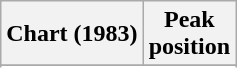<table class="wikitable sortable plainrowheaders" style="text-align:center">
<tr>
<th scope="col">Chart (1983)</th>
<th scope="col">Peak<br> position</th>
</tr>
<tr>
</tr>
<tr>
</tr>
</table>
